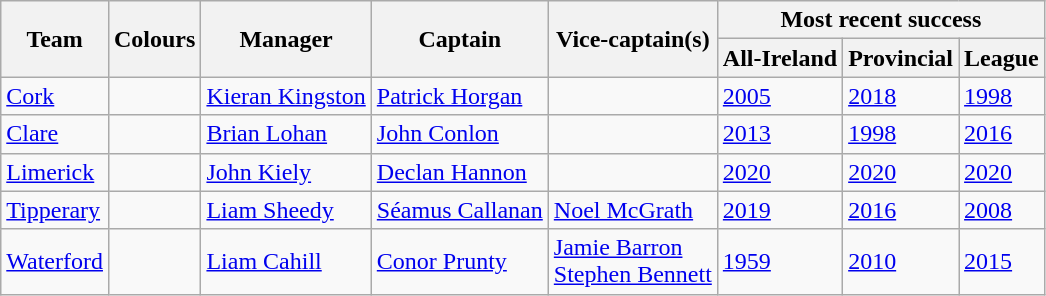<table class="wikitable">
<tr>
<th rowspan="2">Team</th>
<th rowspan="2">Colours</th>
<th rowspan="2">Manager</th>
<th rowspan="2">Captain</th>
<th rowspan="2">Vice-captain(s)</th>
<th colspan="3">Most recent success</th>
</tr>
<tr>
<th>All-Ireland</th>
<th>Provincial</th>
<th>League</th>
</tr>
<tr>
<td><a href='#'>Cork</a></td>
<td></td>
<td><a href='#'>Kieran Kingston</a></td>
<td><a href='#'>Patrick Horgan</a></td>
<td></td>
<td><a href='#'>2005</a></td>
<td><a href='#'>2018</a></td>
<td><a href='#'>1998</a></td>
</tr>
<tr>
<td><a href='#'>Clare</a></td>
<td></td>
<td><a href='#'>Brian Lohan</a></td>
<td><a href='#'>John Conlon</a></td>
<td></td>
<td><a href='#'>2013</a></td>
<td><a href='#'>1998</a></td>
<td><a href='#'>2016</a></td>
</tr>
<tr>
<td><a href='#'>Limerick</a></td>
<td></td>
<td><a href='#'>John Kiely</a></td>
<td><a href='#'>Declan Hannon</a></td>
<td></td>
<td><a href='#'>2020</a></td>
<td><a href='#'>2020</a></td>
<td><a href='#'>2020</a></td>
</tr>
<tr>
<td><a href='#'>Tipperary</a></td>
<td></td>
<td><a href='#'>Liam Sheedy</a></td>
<td><a href='#'>Séamus Callanan</a></td>
<td><a href='#'>Noel McGrath</a></td>
<td><a href='#'>2019</a></td>
<td><a href='#'>2016</a></td>
<td><a href='#'>2008</a></td>
</tr>
<tr>
<td><a href='#'>Waterford</a></td>
<td></td>
<td><a href='#'>Liam Cahill</a></td>
<td><a href='#'>Conor Prunty</a></td>
<td><a href='#'>Jamie Barron</a><br><a href='#'>Stephen Bennett</a></td>
<td><a href='#'>1959</a></td>
<td><a href='#'>2010</a></td>
<td><a href='#'>2015</a></td>
</tr>
</table>
